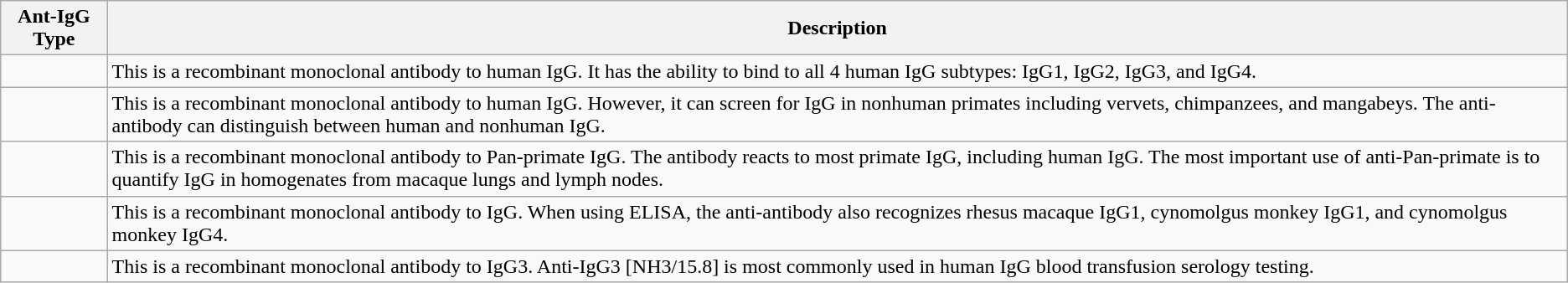<table class="wikitable">
<tr>
<th>Ant-IgG Type</th>
<th>Description</th>
</tr>
<tr>
<td></td>
<td>This is a recombinant monoclonal antibody to human IgG. It has the ability to bind to all 4 human IgG subtypes: IgG1, IgG2, IgG3, and IgG4.</td>
</tr>
<tr>
<td></td>
<td>This is a recombinant monoclonal antibody to human IgG. However, it can screen for IgG in nonhuman primates including vervets, chimpanzees, and mangabeys. The anti-antibody can distinguish between human and nonhuman IgG.</td>
</tr>
<tr>
<td></td>
<td>This is a recombinant monoclonal antibody to Pan-primate IgG. The antibody reacts to most primate IgG, including human IgG. The most important use of anti-Pan-primate is to quantify IgG in homogenates from macaque lungs and lymph nodes.</td>
</tr>
<tr>
<td></td>
<td>This is a recombinant monoclonal antibody to IgG. When using ELISA, the anti-antibody also recognizes rhesus macaque IgG1, cynomolgus monkey IgG1, and cynomolgus monkey IgG4.</td>
</tr>
<tr>
<td></td>
<td>This is a recombinant monoclonal antibody to IgG3. Anti-IgG3 [NH3/15.8] is most commonly used in human IgG blood transfusion serology testing.</td>
</tr>
</table>
